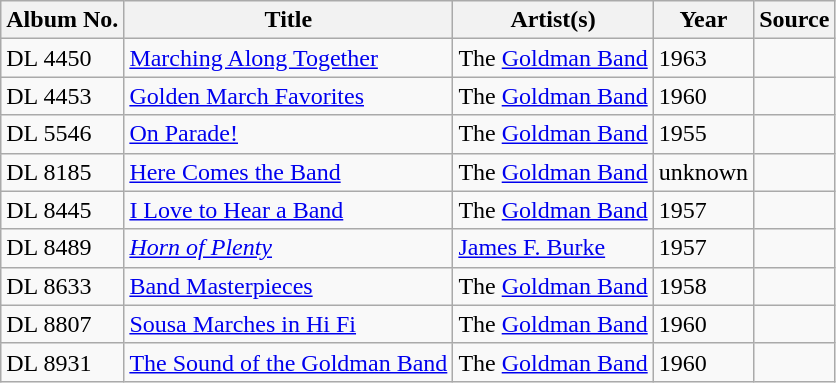<table class="wikitable sortable">
<tr>
<th>Album No.</th>
<th>Title</th>
<th>Artist(s)</th>
<th>Year</th>
<th>Source</th>
</tr>
<tr>
<td>DL 4450</td>
<td><a href='#'>Marching Along Together</a></td>
<td>The <a href='#'>Goldman Band</a></td>
<td>1963</td>
<td></td>
</tr>
<tr>
<td>DL 4453</td>
<td><a href='#'>Golden March Favorites</a></td>
<td>The <a href='#'>Goldman Band</a></td>
<td>1960</td>
<td></td>
</tr>
<tr>
<td>DL 5546</td>
<td><a href='#'>On Parade!</a></td>
<td>The <a href='#'>Goldman Band</a></td>
<td>1955</td>
<td></td>
</tr>
<tr>
<td>DL 8185</td>
<td><a href='#'>Here Comes the Band</a></td>
<td>The <a href='#'>Goldman Band</a></td>
<td>unknown</td>
<td></td>
</tr>
<tr>
<td>DL 8445</td>
<td><a href='#'>I Love to Hear a Band</a></td>
<td>The <a href='#'>Goldman Band</a></td>
<td>1957</td>
<td></td>
</tr>
<tr>
<td>DL 8489</td>
<td><em><a href='#'>Horn of Plenty</a></em></td>
<td><a href='#'>James F. Burke</a></td>
<td>1957</td>
<td></td>
</tr>
<tr>
<td>DL 8633</td>
<td><a href='#'>Band Masterpieces</a></td>
<td>The <a href='#'>Goldman Band</a></td>
<td>1958</td>
<td></td>
</tr>
<tr>
<td>DL 8807</td>
<td><a href='#'>Sousa Marches in Hi Fi</a></td>
<td>The <a href='#'>Goldman Band</a></td>
<td>1960</td>
<td></td>
</tr>
<tr>
<td>DL 8931</td>
<td><a href='#'>The Sound of the Goldman Band</a></td>
<td>The <a href='#'>Goldman Band</a></td>
<td>1960</td>
<td></td>
</tr>
</table>
